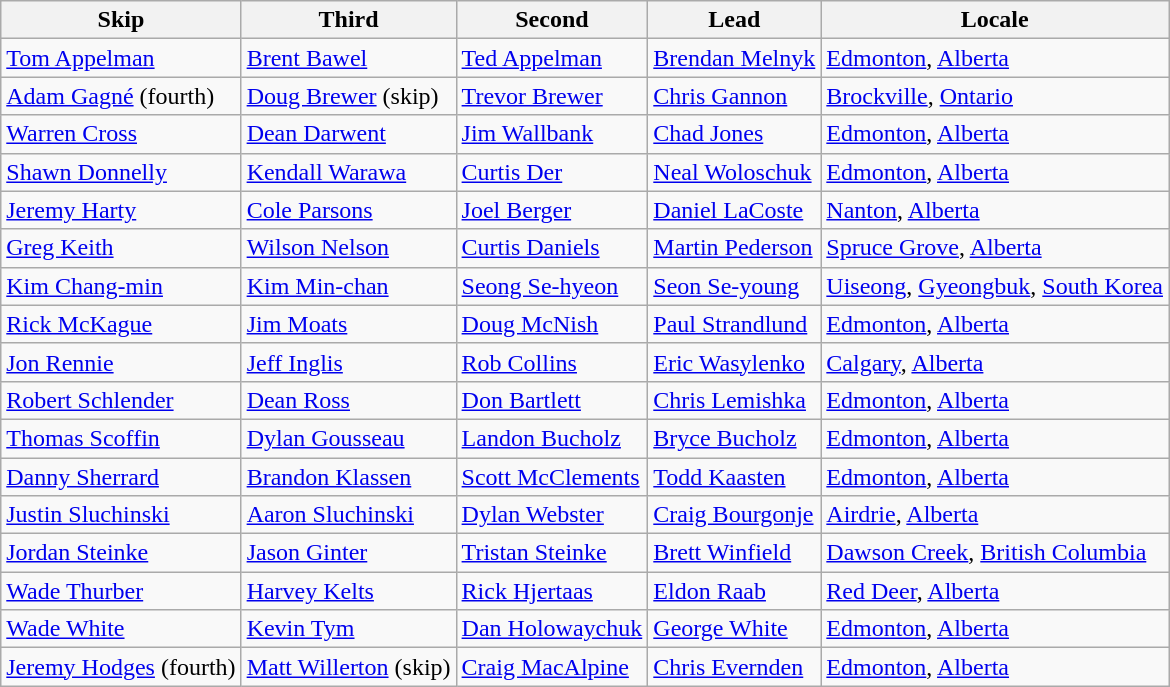<table class=wikitable>
<tr>
<th>Skip</th>
<th>Third</th>
<th>Second</th>
<th>Lead</th>
<th>Locale</th>
</tr>
<tr>
<td><a href='#'>Tom Appelman</a></td>
<td><a href='#'>Brent Bawel</a></td>
<td><a href='#'>Ted Appelman</a></td>
<td><a href='#'>Brendan Melnyk</a></td>
<td> <a href='#'>Edmonton</a>, <a href='#'>Alberta</a></td>
</tr>
<tr>
<td><a href='#'>Adam Gagné</a> (fourth)</td>
<td><a href='#'>Doug Brewer</a> (skip)</td>
<td><a href='#'>Trevor Brewer</a></td>
<td><a href='#'>Chris Gannon</a></td>
<td> <a href='#'>Brockville</a>, <a href='#'>Ontario</a></td>
</tr>
<tr>
<td><a href='#'>Warren Cross</a></td>
<td><a href='#'>Dean Darwent</a></td>
<td><a href='#'>Jim Wallbank</a></td>
<td><a href='#'>Chad Jones</a></td>
<td> <a href='#'>Edmonton</a>, <a href='#'>Alberta</a></td>
</tr>
<tr>
<td><a href='#'>Shawn Donnelly</a></td>
<td><a href='#'>Kendall Warawa</a></td>
<td><a href='#'>Curtis Der</a></td>
<td><a href='#'>Neal Woloschuk</a></td>
<td> <a href='#'>Edmonton</a>, <a href='#'>Alberta</a></td>
</tr>
<tr>
<td><a href='#'>Jeremy Harty</a></td>
<td><a href='#'>Cole Parsons</a></td>
<td><a href='#'>Joel Berger</a></td>
<td><a href='#'>Daniel LaCoste</a></td>
<td> <a href='#'>Nanton</a>, <a href='#'>Alberta</a></td>
</tr>
<tr>
<td><a href='#'>Greg Keith</a></td>
<td><a href='#'>Wilson Nelson</a></td>
<td><a href='#'>Curtis Daniels</a></td>
<td><a href='#'>Martin Pederson</a></td>
<td> <a href='#'>Spruce Grove</a>, <a href='#'>Alberta</a></td>
</tr>
<tr>
<td><a href='#'>Kim Chang-min</a></td>
<td><a href='#'>Kim Min-chan</a></td>
<td><a href='#'>Seong Se-hyeon</a></td>
<td><a href='#'>Seon Se-young</a></td>
<td> <a href='#'>Uiseong</a>, <a href='#'>Gyeongbuk</a>, <a href='#'>South Korea</a></td>
</tr>
<tr>
<td><a href='#'>Rick McKague</a></td>
<td><a href='#'>Jim Moats</a></td>
<td><a href='#'>Doug McNish</a></td>
<td><a href='#'>Paul Strandlund</a></td>
<td> <a href='#'>Edmonton</a>, <a href='#'>Alberta</a></td>
</tr>
<tr>
<td><a href='#'>Jon Rennie</a></td>
<td><a href='#'>Jeff Inglis</a></td>
<td><a href='#'>Rob Collins</a></td>
<td><a href='#'>Eric Wasylenko</a></td>
<td> <a href='#'>Calgary</a>, <a href='#'>Alberta</a></td>
</tr>
<tr>
<td><a href='#'>Robert Schlender</a></td>
<td><a href='#'>Dean Ross</a></td>
<td><a href='#'>Don Bartlett</a></td>
<td><a href='#'>Chris Lemishka</a></td>
<td> <a href='#'>Edmonton</a>, <a href='#'>Alberta</a></td>
</tr>
<tr>
<td><a href='#'>Thomas Scoffin</a></td>
<td><a href='#'>Dylan Gousseau</a></td>
<td><a href='#'>Landon Bucholz</a></td>
<td><a href='#'>Bryce Bucholz</a></td>
<td> <a href='#'>Edmonton</a>, <a href='#'>Alberta</a></td>
</tr>
<tr>
<td><a href='#'>Danny Sherrard</a></td>
<td><a href='#'>Brandon Klassen</a></td>
<td><a href='#'>Scott McClements</a></td>
<td><a href='#'>Todd Kaasten</a></td>
<td> <a href='#'>Edmonton</a>, <a href='#'>Alberta</a></td>
</tr>
<tr>
<td><a href='#'>Justin Sluchinski</a></td>
<td><a href='#'>Aaron Sluchinski</a></td>
<td><a href='#'>Dylan Webster</a></td>
<td><a href='#'>Craig Bourgonje</a></td>
<td> <a href='#'>Airdrie</a>, <a href='#'>Alberta</a></td>
</tr>
<tr>
<td><a href='#'>Jordan Steinke</a></td>
<td><a href='#'>Jason Ginter</a></td>
<td><a href='#'>Tristan Steinke</a></td>
<td><a href='#'>Brett Winfield</a></td>
<td> <a href='#'>Dawson Creek</a>, <a href='#'>British Columbia</a></td>
</tr>
<tr>
<td><a href='#'>Wade Thurber</a></td>
<td><a href='#'>Harvey Kelts</a></td>
<td><a href='#'>Rick Hjertaas</a></td>
<td><a href='#'>Eldon Raab</a></td>
<td> <a href='#'>Red Deer</a>, <a href='#'>Alberta</a></td>
</tr>
<tr>
<td><a href='#'>Wade White</a></td>
<td><a href='#'>Kevin Tym</a></td>
<td><a href='#'>Dan Holowaychuk</a></td>
<td><a href='#'>George White</a></td>
<td> <a href='#'>Edmonton</a>, <a href='#'>Alberta</a></td>
</tr>
<tr>
<td><a href='#'>Jeremy Hodges</a> (fourth)</td>
<td><a href='#'>Matt Willerton</a> (skip)</td>
<td><a href='#'>Craig MacAlpine</a></td>
<td><a href='#'>Chris Evernden</a></td>
<td> <a href='#'>Edmonton</a>, <a href='#'>Alberta</a></td>
</tr>
</table>
